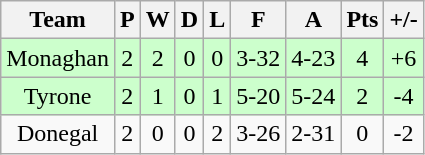<table class="wikitable">
<tr>
<th>Team</th>
<th>P</th>
<th>W</th>
<th>D</th>
<th>L</th>
<th>F</th>
<th>A</th>
<th>Pts</th>
<th>+/-</th>
</tr>
<tr align="center" style="background:#CCFFCC;">
<td>Monaghan</td>
<td>2</td>
<td>2</td>
<td>0</td>
<td>0</td>
<td>3-32</td>
<td>4-23</td>
<td>4</td>
<td>+6</td>
</tr>
<tr align="center" style="background:#CCFFCC;">
<td>Tyrone</td>
<td>2</td>
<td>1</td>
<td>0</td>
<td>1</td>
<td>5-20</td>
<td>5-24</td>
<td>2</td>
<td>-4</td>
</tr>
<tr align="center">
<td>Donegal</td>
<td>2</td>
<td>0</td>
<td>0</td>
<td>2</td>
<td>3-26</td>
<td>2-31</td>
<td>0</td>
<td>-2</td>
</tr>
</table>
